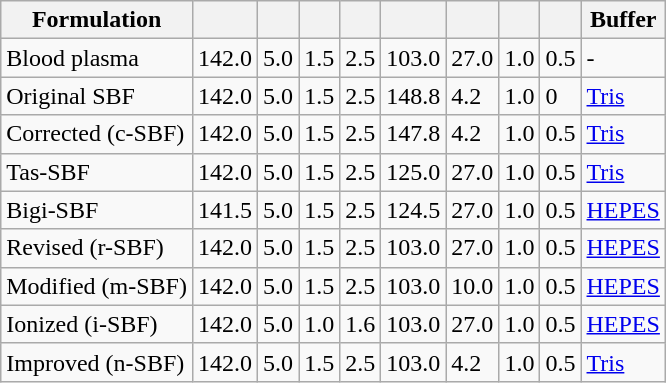<table class="wikitable">
<tr>
<th>Formulation</th>
<th></th>
<th></th>
<th></th>
<th></th>
<th></th>
<th></th>
<th></th>
<th></th>
<th>Buffer</th>
</tr>
<tr>
<td>Blood plasma </td>
<td>142.0</td>
<td>5.0</td>
<td>1.5</td>
<td>2.5</td>
<td>103.0</td>
<td>27.0</td>
<td>1.0</td>
<td>0.5</td>
<td>-</td>
</tr>
<tr>
<td>Original SBF </td>
<td>142.0</td>
<td>5.0</td>
<td>1.5</td>
<td>2.5</td>
<td>148.8</td>
<td>4.2</td>
<td>1.0</td>
<td>0</td>
<td><a href='#'>Tris</a></td>
</tr>
<tr>
<td>Corrected (c-SBF) </td>
<td>142.0</td>
<td>5.0</td>
<td>1.5</td>
<td>2.5</td>
<td>147.8</td>
<td>4.2</td>
<td>1.0</td>
<td>0.5</td>
<td><a href='#'>Tris</a></td>
</tr>
<tr>
<td>Tas-SBF </td>
<td>142.0</td>
<td>5.0</td>
<td>1.5</td>
<td>2.5</td>
<td>125.0</td>
<td>27.0</td>
<td>1.0</td>
<td>0.5</td>
<td><a href='#'>Tris</a></td>
</tr>
<tr>
<td>Bigi-SBF </td>
<td>141.5</td>
<td>5.0</td>
<td>1.5</td>
<td>2.5</td>
<td>124.5</td>
<td>27.0</td>
<td>1.0</td>
<td>0.5</td>
<td><a href='#'>HEPES</a></td>
</tr>
<tr>
<td>Revised (r-SBF) </td>
<td>142.0</td>
<td>5.0</td>
<td>1.5</td>
<td>2.5</td>
<td>103.0</td>
<td>27.0</td>
<td>1.0</td>
<td>0.5</td>
<td><a href='#'>HEPES</a></td>
</tr>
<tr>
<td>Modified (m-SBF) </td>
<td>142.0</td>
<td>5.0</td>
<td>1.5</td>
<td>2.5</td>
<td>103.0</td>
<td>10.0</td>
<td>1.0</td>
<td>0.5</td>
<td><a href='#'>HEPES</a></td>
</tr>
<tr>
<td>Ionized (i-SBF) </td>
<td>142.0</td>
<td>5.0</td>
<td>1.0</td>
<td>1.6</td>
<td>103.0</td>
<td>27.0</td>
<td>1.0</td>
<td>0.5</td>
<td><a href='#'>HEPES</a></td>
</tr>
<tr>
<td>Improved (n-SBF) </td>
<td>142.0</td>
<td>5.0</td>
<td>1.5</td>
<td>2.5</td>
<td>103.0</td>
<td>4.2</td>
<td>1.0</td>
<td>0.5</td>
<td><a href='#'>Tris</a></td>
</tr>
</table>
